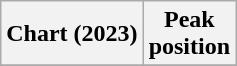<table class="wikitable sortable plainrowheaders" style="text-align:center;">
<tr>
<th scope="col">Chart (2023)</th>
<th scope="col">Peak<br>position</th>
</tr>
<tr>
</tr>
</table>
